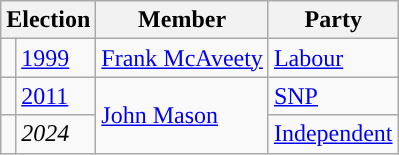<table class="wikitable">
<tr>
<th colspan="2">Election</th>
<th>Member</th>
<th>Party</th>
</tr>
<tr>
<td style="background-color: "></td>
<td><a href='#'>1999</a></td>
<td><a href='#'>Frank McAveety</a></td>
<td><a href='#'>Labour</a></td>
</tr>
<tr>
<td style="background-color: "></td>
<td><a href='#'>2011</a></td>
<td rowspan=2><a href='#'>John Mason</a></td>
<td><a href='#'>SNP</a></td>
</tr>
<tr>
<td style="background-color: "></td>
<td><em>2024</em></td>
<td><a href='#'>Independent</a></td>
</tr>
</table>
